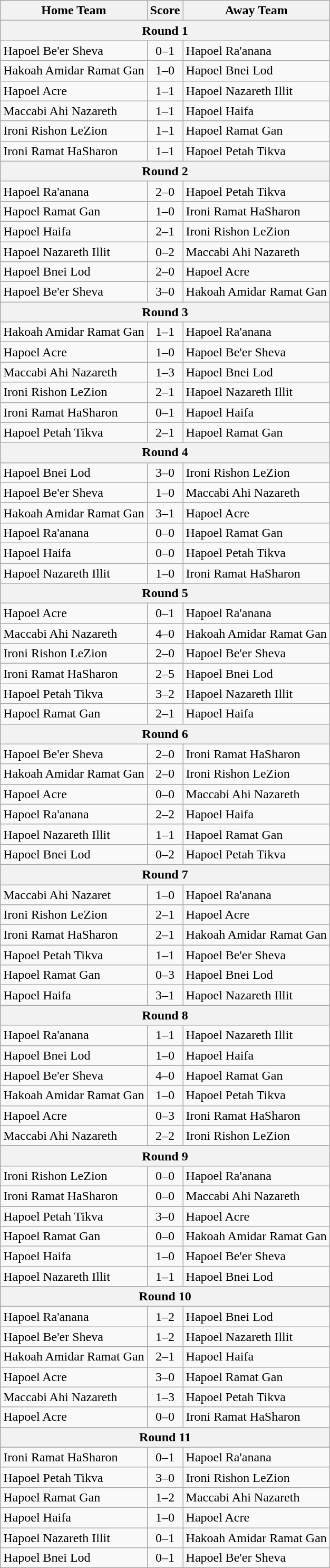<table class="wikitable" style="text-align:left">
<tr>
<th>Home Team</th>
<th>Score</th>
<th>Away Team</th>
</tr>
<tr>
<th colspan=3>Round 1</th>
</tr>
<tr>
<td>Hapoel Be'er Sheva</td>
<td align=center>0–1</td>
<td>Hapoel Ra'anana</td>
</tr>
<tr>
<td>Hakoah Amidar Ramat Gan</td>
<td align=center>1–0</td>
<td>Hapoel Bnei Lod</td>
</tr>
<tr>
<td>Hapoel Acre</td>
<td align=center>1–1</td>
<td>Hapoel Nazareth Illit</td>
</tr>
<tr>
<td>Maccabi Ahi Nazareth</td>
<td align=center>1–1</td>
<td>Hapoel Haifa</td>
</tr>
<tr>
<td>Ironi Rishon LeZion</td>
<td align=center>1–1</td>
<td>Hapoel Ramat Gan</td>
</tr>
<tr>
<td>Ironi Ramat HaSharon</td>
<td align=center>1–1</td>
<td>Hapoel Petah Tikva</td>
</tr>
<tr>
<th colspan=3>Round 2</th>
</tr>
<tr>
<td>Hapoel Ra'anana</td>
<td align=center>2–0</td>
<td>Hapoel Petah Tikva</td>
</tr>
<tr>
<td>Hapoel Ramat Gan</td>
<td align=center>1–0</td>
<td>Ironi Ramat HaSharon</td>
</tr>
<tr>
<td>Hapoel Haifa</td>
<td align=center>2–1</td>
<td>Ironi Rishon LeZion</td>
</tr>
<tr>
<td>Hapoel Nazareth Illit</td>
<td align=center>0–2</td>
<td>Maccabi Ahi Nazareth</td>
</tr>
<tr>
<td>Hapoel Bnei Lod</td>
<td align=center>2–0</td>
<td>Hapoel Acre</td>
</tr>
<tr>
<td>Hapoel Be'er Sheva</td>
<td align=center>3–0</td>
<td>Hakoah Amidar Ramat Gan</td>
</tr>
<tr>
<th colspan=3>Round 3</th>
</tr>
<tr>
<td>Hakoah Amidar Ramat Gan</td>
<td align=center>1–1</td>
<td>Hapoel Ra'anana</td>
</tr>
<tr>
<td>Hapoel Acre</td>
<td align=center>1–0</td>
<td>Hapoel Be'er Sheva</td>
</tr>
<tr>
<td>Maccabi Ahi Nazareth</td>
<td align=center>1–3</td>
<td>Hapoel Bnei Lod</td>
</tr>
<tr>
<td>Ironi Rishon LeZion</td>
<td align=center>2–1</td>
<td>Hapoel Nazareth Illit</td>
</tr>
<tr>
<td>Ironi Ramat HaSharon</td>
<td align=center>0–1</td>
<td>Hapoel Haifa</td>
</tr>
<tr>
<td>Hapoel Petah Tikva</td>
<td align=center>2–1</td>
<td>Hapoel Ramat Gan</td>
</tr>
<tr>
<th colspan=3>Round 4</th>
</tr>
<tr>
<td>Hapoel Bnei Lod</td>
<td align=center>3–0</td>
<td>Ironi Rishon LeZion</td>
</tr>
<tr>
<td>Hapoel Be'er Sheva</td>
<td align=center>1–0</td>
<td>Maccabi Ahi Nazareth</td>
</tr>
<tr>
<td>Hakoah Amidar Ramat Gan</td>
<td align=center>3–1</td>
<td>Hapoel Acre</td>
</tr>
<tr>
<td>Hapoel Ra'anana</td>
<td align=center>0–0</td>
<td>Hapoel Ramat Gan</td>
</tr>
<tr>
<td>Hapoel Haifa</td>
<td align=center>0–0</td>
<td>Hapoel Petah Tikva</td>
</tr>
<tr>
<td>Hapoel Nazareth Illit</td>
<td align=center>1–0</td>
<td>Ironi Ramat HaSharon</td>
</tr>
<tr>
<th colspan=3>Round 5</th>
</tr>
<tr>
<td>Hapoel Acre</td>
<td align=center>0–1</td>
<td>Hapoel Ra'anana</td>
</tr>
<tr>
<td>Maccabi Ahi Nazareth</td>
<td align=center>4–0</td>
<td>Hakoah Amidar Ramat Gan</td>
</tr>
<tr>
<td>Ironi Rishon LeZion</td>
<td align=center>2–0</td>
<td>Hapoel Be'er Sheva</td>
</tr>
<tr>
<td>Ironi Ramat HaSharon</td>
<td align=center>2–5</td>
<td>Hapoel Bnei Lod</td>
</tr>
<tr>
<td>Hapoel Petah Tikva</td>
<td align=center>3–2</td>
<td>Hapoel Nazareth Illit</td>
</tr>
<tr>
<td>Hapoel Ramat Gan</td>
<td align=center>2–1</td>
<td>Hapoel Haifa</td>
</tr>
<tr>
<th colspan=3>Round 6</th>
</tr>
<tr>
<td>Hapoel Be'er Sheva</td>
<td align=center>2–0</td>
<td>Ironi Ramat HaSharon</td>
</tr>
<tr>
<td>Hakoah Amidar Ramat Gan</td>
<td align=center>2–0</td>
<td>Ironi Rishon LeZion</td>
</tr>
<tr>
<td>Hapoel Acre</td>
<td align=center>0–0</td>
<td>Maccabi Ahi Nazareth</td>
</tr>
<tr>
<td>Hapoel Ra'anana</td>
<td align=center>2–2</td>
<td>Hapoel Haifa</td>
</tr>
<tr>
<td>Hapoel Nazareth Illit</td>
<td align=center>1–1</td>
<td>Hapoel Ramat Gan</td>
</tr>
<tr>
<td>Hapoel Bnei Lod</td>
<td align=center>0–2</td>
<td>Hapoel Petah Tikva</td>
</tr>
<tr>
<th colspan=3>Round 7</th>
</tr>
<tr>
<td>Maccabi Ahi Nazaret</td>
<td align=center>1–0</td>
<td>Hapoel Ra'anana</td>
</tr>
<tr>
<td>Ironi Rishon LeZion</td>
<td align=center>2–1</td>
<td>Hapoel Acre</td>
</tr>
<tr>
<td>Ironi Ramat HaSharon</td>
<td align=center>2–1</td>
<td>Hakoah Amidar Ramat Gan</td>
</tr>
<tr>
<td>Hapoel Petah Tikva</td>
<td align=center>1–1</td>
<td>Hapoel Be'er Sheva</td>
</tr>
<tr>
<td>Hapoel Ramat Gan</td>
<td align=center>0–3</td>
<td>Hapoel Bnei Lod</td>
</tr>
<tr>
<td>Hapoel Haifa</td>
<td align=center>3–1</td>
<td>Hapoel Nazareth Illit</td>
</tr>
<tr>
<th colspan=3>Round 8</th>
</tr>
<tr>
<td>Hapoel Ra'anana</td>
<td align=center>1–1</td>
<td>Hapoel Nazareth Illit</td>
</tr>
<tr>
<td>Hapoel Bnei Lod</td>
<td align=center>1–0</td>
<td>Hapoel Haifa</td>
</tr>
<tr>
<td>Hapoel Be'er Sheva</td>
<td align=center>4–0</td>
<td>Hapoel Ramat Gan</td>
</tr>
<tr>
<td>Hakoah Amidar Ramat Gan</td>
<td align=center>1–0</td>
<td>Hapoel Petah Tikva</td>
</tr>
<tr>
<td>Hapoel Acre</td>
<td align=center>0–3</td>
<td>Ironi Ramat HaSharon</td>
</tr>
<tr>
<td>Maccabi Ahi Nazareth</td>
<td align=center>2–2</td>
<td>Ironi Rishon LeZion</td>
</tr>
<tr>
<th colspan=3>Round 9</th>
</tr>
<tr>
<td>Ironi Rishon LeZion</td>
<td align=center>0–0</td>
<td>Hapoel Ra'anana</td>
</tr>
<tr>
<td>Ironi Ramat HaSharon</td>
<td align=center>0–0</td>
<td>Maccabi Ahi Nazareth</td>
</tr>
<tr>
<td>Hapoel Petah Tikva</td>
<td align=center>3–0</td>
<td>Hapoel Acre</td>
</tr>
<tr>
<td>Hapoel Ramat Gan</td>
<td align=center>0–0</td>
<td>Hakoah Amidar Ramat Gan</td>
</tr>
<tr>
<td>Hapoel Haifa</td>
<td align=center>1–0</td>
<td>Hapoel Be'er Sheva</td>
</tr>
<tr>
<td>Hapoel Nazareth Illit</td>
<td align=center>1–1</td>
<td>Hapoel Bnei Lod</td>
</tr>
<tr>
<th colspan=3>Round 10</th>
</tr>
<tr>
<td>Hapoel Ra'anana</td>
<td align=center>1–2</td>
<td>Hapoel Bnei Lod</td>
</tr>
<tr>
<td>Hapoel Be'er Sheva</td>
<td align=center>1–2</td>
<td>Hapoel Nazareth Illit</td>
</tr>
<tr>
<td>Hakoah Amidar Ramat Gan</td>
<td align=center>2–1</td>
<td>Hapoel Haifa</td>
</tr>
<tr>
<td>Hapoel Acre</td>
<td align=center>3–0</td>
<td>Hapoel Ramat Gan</td>
</tr>
<tr>
<td>Maccabi Ahi Nazareth</td>
<td align=center>1–3</td>
<td>Hapoel Petah Tikva</td>
</tr>
<tr>
<td>Hapoel Acre</td>
<td align=center>0–0</td>
<td>Ironi Ramat HaSharon</td>
</tr>
<tr>
<th colspan=3>Round 11</th>
</tr>
<tr>
<td>Ironi Ramat HaSharon</td>
<td align=center>0–1</td>
<td>Hapoel Ra'anana</td>
</tr>
<tr>
<td>Hapoel Petah Tikva</td>
<td align=center>3–0</td>
<td>Ironi Rishon LeZion</td>
</tr>
<tr>
<td>Hapoel Ramat Gan</td>
<td align=center>1–2</td>
<td>Maccabi Ahi Nazareth</td>
</tr>
<tr>
<td>Hapoel Haifa</td>
<td align=center>1–0</td>
<td>Hapoel Acre</td>
</tr>
<tr>
<td>Hapoel Nazareth Illit</td>
<td align=center>0–1</td>
<td>Hakoah Amidar Ramat Gan</td>
</tr>
<tr>
<td>Hapoel Bnei Lod</td>
<td align=center>0–1</td>
<td>Hapoel Be'er Sheva</td>
</tr>
</table>
